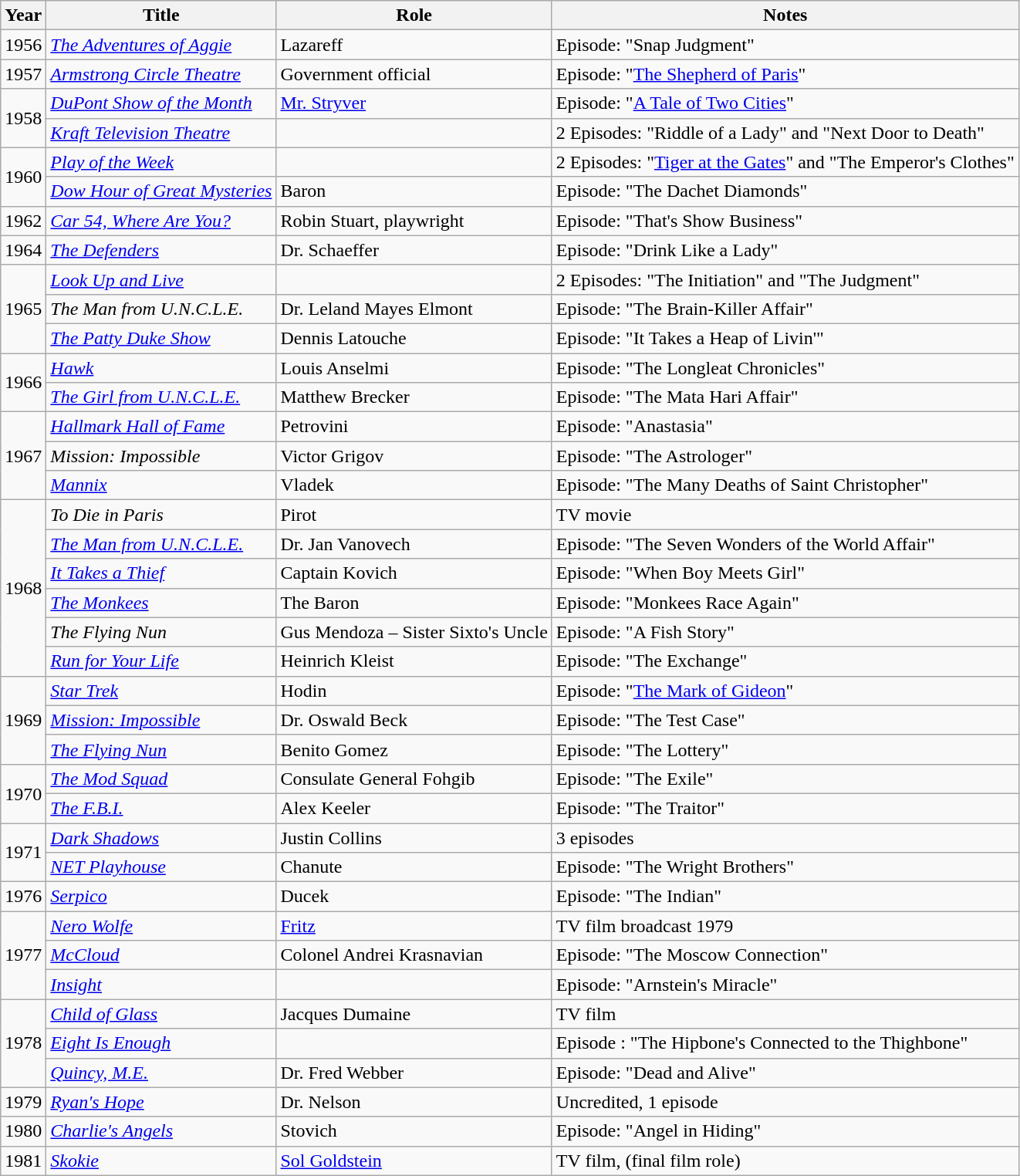<table class="wikitable">
<tr>
<th>Year</th>
<th>Title</th>
<th>Role</th>
<th>Notes</th>
</tr>
<tr>
<td>1956</td>
<td><em><a href='#'>The Adventures of Aggie</a></em></td>
<td>Lazareff</td>
<td>Episode: "Snap Judgment"</td>
</tr>
<tr>
<td>1957</td>
<td><em><a href='#'>Armstrong Circle Theatre</a></em></td>
<td>Government official</td>
<td>Episode: "<a href='#'>The Shepherd of Paris</a>"</td>
</tr>
<tr>
<td rowspan=2>1958</td>
<td><em><a href='#'>DuPont Show of the Month</a></em></td>
<td><a href='#'>Mr. Stryver</a></td>
<td>Episode: "<a href='#'>A Tale of Two Cities</a>"</td>
</tr>
<tr>
<td><em><a href='#'>Kraft Television Theatre</a></em></td>
<td></td>
<td>2 Episodes: "Riddle of a Lady" and "Next Door to Death"</td>
</tr>
<tr>
<td rowspan=2>1960</td>
<td><em><a href='#'>Play of the Week</a></em></td>
<td></td>
<td>2 Episodes: "<a href='#'>Tiger at the Gates</a>" and "The Emperor's Clothes"</td>
</tr>
<tr>
<td><em><a href='#'>Dow Hour of Great Mysteries</a></em></td>
<td>Baron</td>
<td>Episode: "The Dachet Diamonds"</td>
</tr>
<tr>
<td>1962</td>
<td><em><a href='#'>Car 54, Where Are You?</a></em></td>
<td>Robin Stuart, playwright</td>
<td>Episode: "That's Show Business"</td>
</tr>
<tr>
<td>1964</td>
<td><em><a href='#'>The Defenders</a></em></td>
<td>Dr. Schaeffer</td>
<td>Episode: "Drink Like a Lady"</td>
</tr>
<tr>
<td rowspan=3>1965</td>
<td><em><a href='#'>Look Up and Live</a></em></td>
<td></td>
<td>2 Episodes: "The Initiation" and "The Judgment"</td>
</tr>
<tr>
<td><em>The Man from U.N.C.L.E.</em></td>
<td>Dr. Leland Mayes Elmont</td>
<td>Episode: "The Brain-Killer Affair"</td>
</tr>
<tr>
<td><em><a href='#'>The Patty Duke Show</a></em></td>
<td>Dennis Latouche</td>
<td>Episode: "It Takes a Heap of Livin'"</td>
</tr>
<tr>
<td rowspan=2>1966</td>
<td><em><a href='#'>Hawk</a></em></td>
<td>Louis Anselmi</td>
<td>Episode: "The Longleat Chronicles"</td>
</tr>
<tr>
<td><em><a href='#'>The Girl from U.N.C.L.E.</a></em></td>
<td>Matthew Brecker</td>
<td>Episode: "The Mata Hari Affair"</td>
</tr>
<tr>
<td rowspan=3>1967</td>
<td><em><a href='#'>Hallmark Hall of Fame</a></em></td>
<td>Petrovini</td>
<td>Episode: "Anastasia"</td>
</tr>
<tr>
<td><em>Mission: Impossible</em></td>
<td>Victor Grigov</td>
<td>Episode: "The Astrologer"</td>
</tr>
<tr>
<td><em><a href='#'>Mannix</a></em></td>
<td>Vladek</td>
<td>Episode: "The Many Deaths of Saint Christopher"</td>
</tr>
<tr>
<td rowspan=6>1968</td>
<td><em>To Die in Paris</em></td>
<td>Pirot</td>
<td>TV movie</td>
</tr>
<tr>
<td><em><a href='#'>The Man from U.N.C.L.E.</a></em></td>
<td>Dr. Jan Vanovech</td>
<td>Episode: "The Seven Wonders of the World Affair"</td>
</tr>
<tr>
<td><em><a href='#'>It Takes a Thief</a></em></td>
<td>Captain Kovich</td>
<td>Episode: "When Boy Meets Girl"</td>
</tr>
<tr>
<td><em><a href='#'>The Monkees</a></em></td>
<td>The Baron</td>
<td>Episode: "Monkees Race Again"</td>
</tr>
<tr>
<td><em>The Flying Nun</em></td>
<td>Gus Mendoza – Sister Sixto's Uncle</td>
<td>Episode: "A Fish Story"</td>
</tr>
<tr>
<td><em><a href='#'>Run for Your Life</a></em></td>
<td>Heinrich Kleist</td>
<td>Episode: "The Exchange"</td>
</tr>
<tr>
<td rowspan=3>1969</td>
<td><em><a href='#'>Star Trek</a></em></td>
<td>Hodin</td>
<td>Episode: "<a href='#'>The Mark of Gideon</a>"</td>
</tr>
<tr>
<td><em><a href='#'>Mission: Impossible</a></em></td>
<td>Dr. Oswald Beck</td>
<td>Episode: "The Test Case"</td>
</tr>
<tr>
<td><em><a href='#'>The Flying Nun</a></em></td>
<td>Benito Gomez</td>
<td>Episode: "The Lottery"</td>
</tr>
<tr>
<td rowspan=2>1970</td>
<td><em><a href='#'>The Mod Squad</a></em></td>
<td>Consulate General Fohgib</td>
<td>Episode: "The Exile"</td>
</tr>
<tr>
<td><em><a href='#'>The F.B.I.</a></em></td>
<td>Alex Keeler</td>
<td>Episode: "The Traitor"</td>
</tr>
<tr>
<td rowspan=2>1971</td>
<td><em><a href='#'>Dark Shadows</a></em></td>
<td>Justin Collins</td>
<td>3 episodes</td>
</tr>
<tr>
<td><em><a href='#'>NET Playhouse</a></em></td>
<td>Chanute</td>
<td>Episode: "The Wright Brothers"</td>
</tr>
<tr>
<td>1976</td>
<td><em><a href='#'>Serpico</a></em></td>
<td>Ducek</td>
<td>Episode: "The Indian"</td>
</tr>
<tr>
<td rowspan=3>1977</td>
<td><em><a href='#'>Nero Wolfe</a></em></td>
<td><a href='#'>Fritz</a></td>
<td>TV film broadcast 1979</td>
</tr>
<tr>
<td><em><a href='#'>McCloud</a></em></td>
<td>Colonel Andrei Krasnavian</td>
<td>Episode: "The Moscow Connection"</td>
</tr>
<tr>
<td><em><a href='#'>Insight</a></em></td>
<td></td>
<td>Episode: "Arnstein's Miracle"</td>
</tr>
<tr>
<td rowspan=3>1978</td>
<td><em><a href='#'>Child of Glass</a></em></td>
<td>Jacques Dumaine</td>
<td>TV film</td>
</tr>
<tr>
<td><em><a href='#'>Eight Is Enough</a></em></td>
<td></td>
<td>Episode : "The Hipbone's Connected to the Thighbone"</td>
</tr>
<tr>
<td><em><a href='#'>Quincy, M.E.</a></em></td>
<td>Dr. Fred Webber</td>
<td>Episode: "Dead and Alive"</td>
</tr>
<tr>
<td>1979</td>
<td><em><a href='#'>Ryan's Hope</a></em></td>
<td>Dr. Nelson</td>
<td>Uncredited, 1 episode</td>
</tr>
<tr>
<td>1980</td>
<td><em><a href='#'>Charlie's Angels</a></em></td>
<td>Stovich</td>
<td>Episode: "Angel in Hiding"</td>
</tr>
<tr>
<td>1981</td>
<td><em><a href='#'>Skokie</a></em></td>
<td><a href='#'>Sol Goldstein</a></td>
<td>TV film, (final film role)</td>
</tr>
</table>
